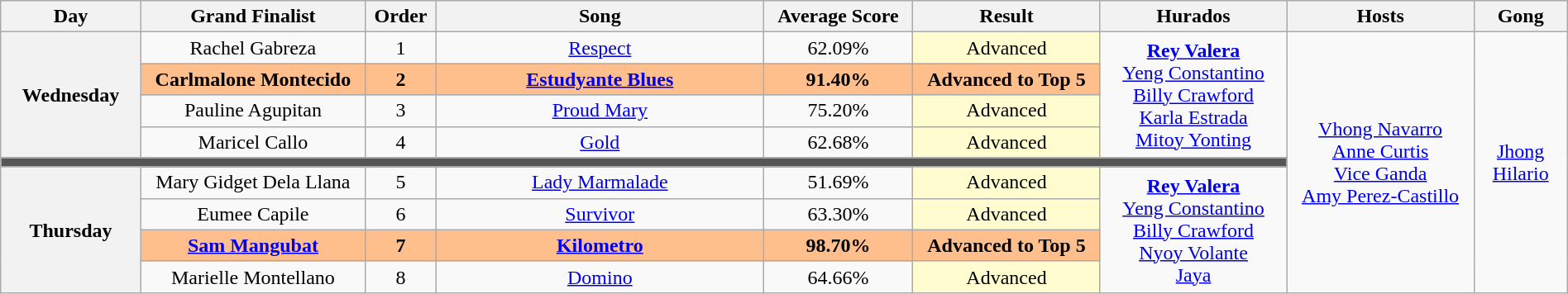<table class="wikitable" style="text-align:center;width:100%;">
<tr>
<th width="7.5%">Day</th>
<th width="12%">Grand Finalist</th>
<th width="03%">Order</th>
<th width="17.5%">Song</th>
<th width="08%">Average Score</th>
<th width="10%">Result</th>
<th width="10%">Hurados</th>
<th width="10%">Hosts</th>
<th width="05%">Gong</th>
</tr>
<tr>
<th rowspan="4">Wednesday<br></th>
<td>Rachel Gabreza</td>
<td>1</td>
<td><a href='#'>Respect</a></td>
<td>62.09%</td>
<td style="background-color:#fffdd0">Advanced</td>
<td rowspan="4"><strong><a href='#'>Rey Valera</a></strong><br><a href='#'>Yeng Constantino</a><br><a href='#'>Billy Crawford</a><br><a href='#'>Karla Estrada</a><br><a href='#'>Mitoy Yonting</a></td>
<td rowspan="9"><a href='#'>Vhong Navarro</a><br><a href='#'>Anne Curtis</a><br><a href='#'>Vice Ganda</a><br><a href='#'>Amy Perez-Castillo</a></td>
<td rowspan="9"><a href='#'>Jhong Hilario</a></td>
</tr>
<tr style="background-color:#ffbf8c" |>
<td><strong>Carlmalone Montecido</strong></td>
<td><strong>2</strong></td>
<td><a href='#'><strong>Estudyante Blues</strong></a></td>
<td><strong>91.40%</strong></td>
<td style="background-color:#____"><strong>Advanced to Top 5</strong></td>
</tr>
<tr>
<td>Pauline Agupitan</td>
<td>3</td>
<td><a href='#'>Proud Mary</a></td>
<td>75.20%</td>
<td style="background-color:#fffdd0">Advanced</td>
</tr>
<tr>
<td>Maricel Callo</td>
<td>4</td>
<td><a href='#'>Gold</a></td>
<td>62.68%</td>
<td style="background-color:#fffdd0">Advanced</td>
</tr>
<tr>
<td colspan="7" style="background:#555;"></td>
</tr>
<tr>
<th rowspan="4">Thursday<br></th>
<td>Mary Gidget Dela Llana</td>
<td>5</td>
<td><a href='#'>Lady Marmalade</a></td>
<td>51.69%</td>
<td style="background-color:#fffdd0">Advanced</td>
<td rowspan="4"><strong><a href='#'>Rey Valera</a></strong><br><a href='#'>Yeng Constantino</a><br><a href='#'>Billy Crawford</a><br><a href='#'>Nyoy Volante</a><br><a href='#'>Jaya</a></td>
</tr>
<tr>
<td>Eumee Capile</td>
<td>6</td>
<td><a href='#'>Survivor</a></td>
<td>63.30%</td>
<td style="background-color:#fffdd0">Advanced</td>
</tr>
<tr style="background-color:#ffbf8c" |>
<td><strong><a href='#'>Sam Mangubat</a></strong></td>
<td><strong>7</strong></td>
<td><a href='#'><strong>Kilometro</strong></a></td>
<td><strong>98.70%</strong></td>
<td style="background-color:__"><strong>Advanced to Top 5</strong></td>
</tr>
<tr>
<td>Marielle Montellano</td>
<td>8</td>
<td><a href='#'>Domino</a></td>
<td>64.66%</td>
<td style="background-color:#fffdd0">Advanced</td>
</tr>
</table>
